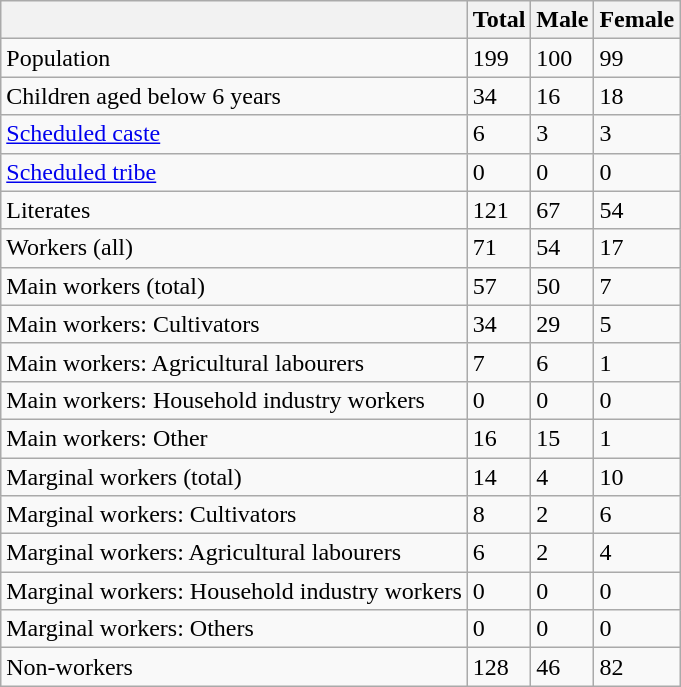<table class="wikitable sortable">
<tr>
<th></th>
<th>Total</th>
<th>Male</th>
<th>Female</th>
</tr>
<tr>
<td>Population</td>
<td>199</td>
<td>100</td>
<td>99</td>
</tr>
<tr>
<td>Children aged below 6 years</td>
<td>34</td>
<td>16</td>
<td>18</td>
</tr>
<tr>
<td><a href='#'>Scheduled caste</a></td>
<td>6</td>
<td>3</td>
<td>3</td>
</tr>
<tr>
<td><a href='#'>Scheduled tribe</a></td>
<td>0</td>
<td>0</td>
<td>0</td>
</tr>
<tr>
<td>Literates</td>
<td>121</td>
<td>67</td>
<td>54</td>
</tr>
<tr>
<td>Workers (all)</td>
<td>71</td>
<td>54</td>
<td>17</td>
</tr>
<tr>
<td>Main workers (total)</td>
<td>57</td>
<td>50</td>
<td>7</td>
</tr>
<tr>
<td>Main workers: Cultivators</td>
<td>34</td>
<td>29</td>
<td>5</td>
</tr>
<tr>
<td>Main workers: Agricultural labourers</td>
<td>7</td>
<td>6</td>
<td>1</td>
</tr>
<tr>
<td>Main workers: Household industry workers</td>
<td>0</td>
<td>0</td>
<td>0</td>
</tr>
<tr>
<td>Main workers: Other</td>
<td>16</td>
<td>15</td>
<td>1</td>
</tr>
<tr>
<td>Marginal workers (total)</td>
<td>14</td>
<td>4</td>
<td>10</td>
</tr>
<tr>
<td>Marginal workers: Cultivators</td>
<td>8</td>
<td>2</td>
<td>6</td>
</tr>
<tr>
<td>Marginal workers: Agricultural labourers</td>
<td>6</td>
<td>2</td>
<td>4</td>
</tr>
<tr>
<td>Marginal workers: Household industry workers</td>
<td>0</td>
<td>0</td>
<td>0</td>
</tr>
<tr>
<td>Marginal workers: Others</td>
<td>0</td>
<td>0</td>
<td>0</td>
</tr>
<tr>
<td>Non-workers</td>
<td>128</td>
<td>46</td>
<td>82</td>
</tr>
</table>
